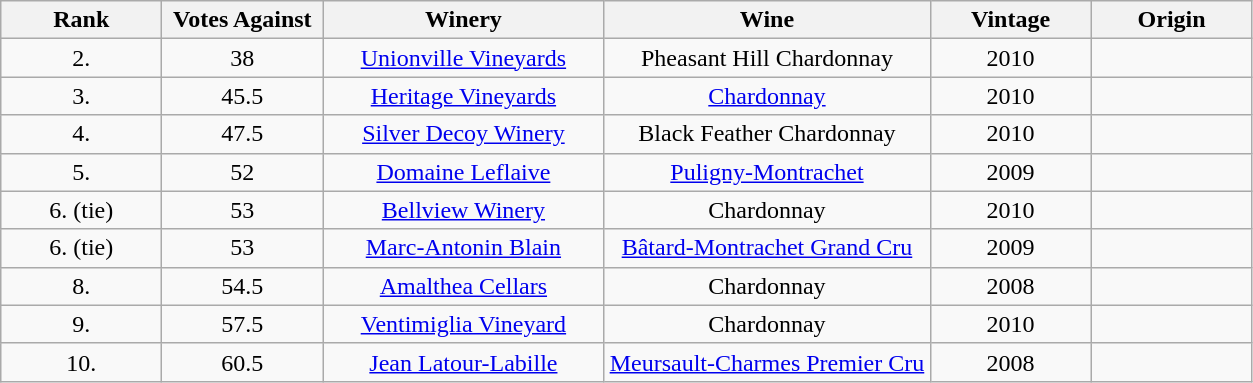<table class="wikitable sortable" style="text-align:center">
<tr>
<th width=100>Rank</th>
<th width=100>Votes Against</th>
<th width=180>Winery</th>
<th width=210>Wine</th>
<th width=100>Vintage</th>
<th width=100>Origin</th>
</tr>
<tr>
<td>2.</td>
<td>38</td>
<td><a href='#'>Unionville Vineyards</a></td>
<td>Pheasant Hill Chardonnay</td>
<td>2010</td>
<td></td>
</tr>
<tr>
<td>3.</td>
<td>45.5</td>
<td><a href='#'>Heritage Vineyards</a></td>
<td><a href='#'>Chardonnay</a></td>
<td>2010</td>
<td></td>
</tr>
<tr>
<td>4.</td>
<td>47.5</td>
<td><a href='#'>Silver Decoy Winery</a></td>
<td>Black Feather Chardonnay</td>
<td>2010</td>
<td></td>
</tr>
<tr>
<td>5.</td>
<td>52</td>
<td><a href='#'>Domaine Leflaive</a></td>
<td><a href='#'>Puligny-Montrachet</a></td>
<td>2009</td>
<td></td>
</tr>
<tr>
<td>6. (tie)</td>
<td>53</td>
<td><a href='#'>Bellview Winery</a></td>
<td>Chardonnay</td>
<td>2010</td>
<td></td>
</tr>
<tr>
<td>6. (tie)</td>
<td>53</td>
<td><a href='#'>Marc-Antonin Blain</a></td>
<td><a href='#'>Bâtard-Montrachet Grand Cru</a></td>
<td>2009</td>
<td></td>
</tr>
<tr>
<td>8.</td>
<td>54.5</td>
<td><a href='#'>Amalthea Cellars</a></td>
<td>Chardonnay</td>
<td>2008</td>
<td></td>
</tr>
<tr>
<td>9.</td>
<td>57.5</td>
<td><a href='#'>Ventimiglia Vineyard</a></td>
<td>Chardonnay</td>
<td>2010</td>
<td></td>
</tr>
<tr>
<td>10.</td>
<td>60.5</td>
<td><a href='#'>Jean Latour-Labille</a></td>
<td><a href='#'>Meursault-Charmes Premier Cru</a></td>
<td>2008</td>
<td></td>
</tr>
</table>
